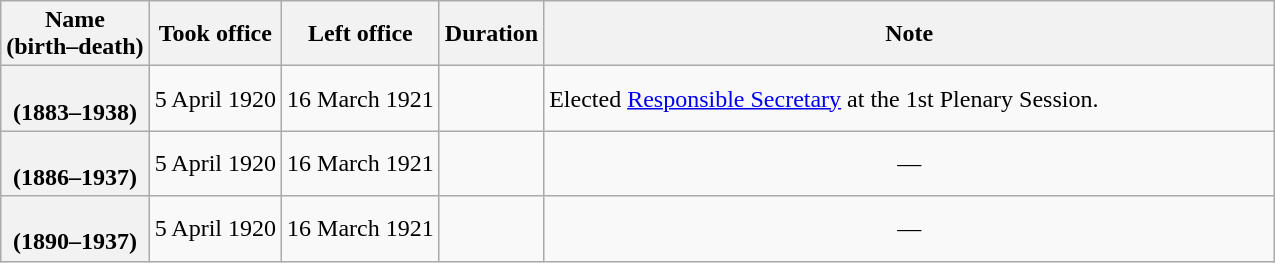<table class="wikitable plainrowheaders sortable" style="text-align:center;" border="1">
<tr>
<th scope="col">Name<br>(birth–death)</th>
<th scope="col">Took office</th>
<th scope="col">Left office</th>
<th scope="col">Duration</th>
<th scope="col" style="width:30em;">Note</th>
</tr>
<tr>
<th scope="row"><br>(1883–1938)</th>
<td>5 April 1920</td>
<td>16 March 1921</td>
<td></td>
<td align="left">Elected <a href='#'>Responsible Secretary</a> at the 1st Plenary Session.</td>
</tr>
<tr>
<th scope="row"><br>(1886–1937)</th>
<td>5 April 1920</td>
<td>16 March 1921</td>
<td></td>
<td>—</td>
</tr>
<tr>
<th scope="row"><br>(1890–1937)</th>
<td>5 April 1920</td>
<td>16 March 1921</td>
<td></td>
<td>—</td>
</tr>
</table>
